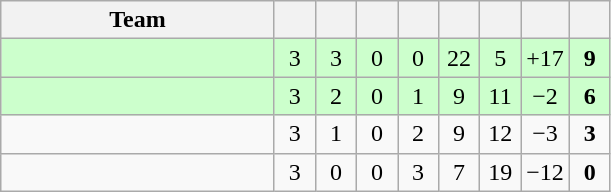<table class="wikitable" style="text-align: center;">
<tr>
<th width="175">Team</th>
<th width="20"></th>
<th width="20"></th>
<th width="20"></th>
<th width="20"></th>
<th width="20"></th>
<th width="20"></th>
<th width="20"></th>
<th width="20"></th>
</tr>
<tr align=center bgcolor=#ccffcc>
<td style="text-align:left;"></td>
<td>3</td>
<td>3</td>
<td>0</td>
<td>0</td>
<td>22</td>
<td>5</td>
<td>+17</td>
<td><strong>9</strong></td>
</tr>
<tr align=center bgcolor=#ccffcc>
<td style="text-align:left;"></td>
<td>3</td>
<td>2</td>
<td>0</td>
<td>1</td>
<td>9</td>
<td>11</td>
<td>−2</td>
<td><strong>6</strong></td>
</tr>
<tr>
<td style="text-align:left;"></td>
<td>3</td>
<td>1</td>
<td>0</td>
<td>2</td>
<td>9</td>
<td>12</td>
<td>−3</td>
<td><strong>3</strong></td>
</tr>
<tr>
<td style="text-align:left;"></td>
<td>3</td>
<td>0</td>
<td>0</td>
<td>3</td>
<td>7</td>
<td>19</td>
<td>−12</td>
<td><strong>0</strong></td>
</tr>
</table>
